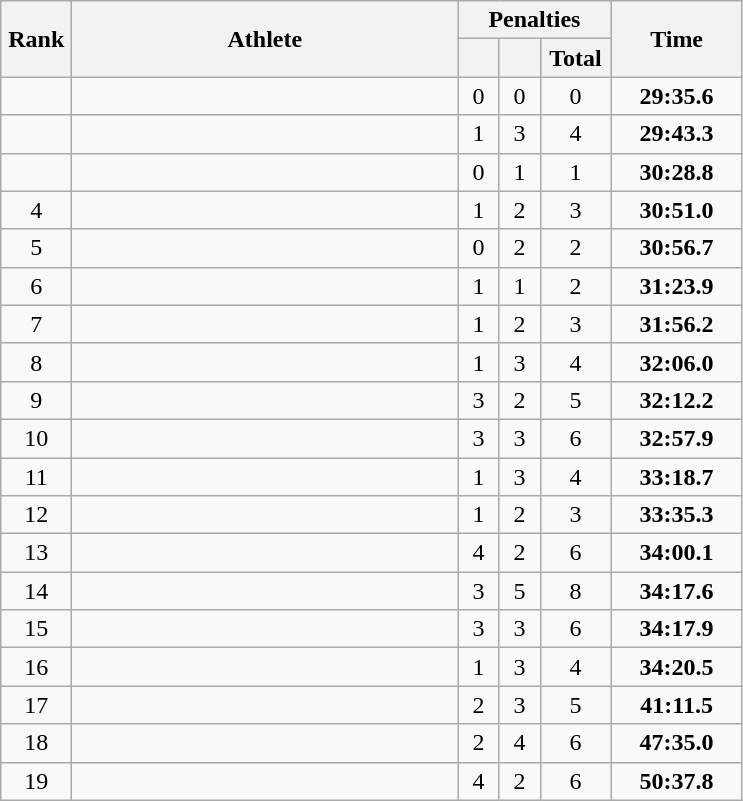<table class=wikitable style="text-align:center">
<tr>
<th rowspan=2 width=40>Rank</th>
<th rowspan=2 width=250>Athlete</th>
<th colspan=3>Penalties</th>
<th rowspan=2 width=80>Time</th>
</tr>
<tr>
<th width=20></th>
<th width=20></th>
<th width=40>Total</th>
</tr>
<tr>
<td></td>
<td align=left></td>
<td>0</td>
<td>0</td>
<td>0</td>
<td><strong>29:35.6</strong></td>
</tr>
<tr>
<td></td>
<td align=left></td>
<td>1</td>
<td>3</td>
<td>4</td>
<td><strong>29:43.3</strong></td>
</tr>
<tr>
<td></td>
<td align=left></td>
<td>0</td>
<td>1</td>
<td>1</td>
<td><strong>30:28.8</strong></td>
</tr>
<tr>
<td>4</td>
<td align=left></td>
<td>1</td>
<td>2</td>
<td>3</td>
<td><strong>30:51.0</strong></td>
</tr>
<tr>
<td>5</td>
<td align=left></td>
<td>0</td>
<td>2</td>
<td>2</td>
<td><strong>30:56.7</strong></td>
</tr>
<tr>
<td>6</td>
<td align=left></td>
<td>1</td>
<td>1</td>
<td>2</td>
<td><strong>31:23.9</strong></td>
</tr>
<tr>
<td>7</td>
<td align=left></td>
<td>1</td>
<td>2</td>
<td>3</td>
<td><strong>31:56.2</strong></td>
</tr>
<tr>
<td>8</td>
<td align=left></td>
<td>1</td>
<td>3</td>
<td>4</td>
<td><strong>32:06.0</strong></td>
</tr>
<tr>
<td>9</td>
<td align=left></td>
<td>3</td>
<td>2</td>
<td>5</td>
<td><strong>32:12.2</strong></td>
</tr>
<tr>
<td>10</td>
<td align=left></td>
<td>3</td>
<td>3</td>
<td>6</td>
<td><strong>32:57.9</strong></td>
</tr>
<tr>
<td>11</td>
<td align=left></td>
<td>1</td>
<td>3</td>
<td>4</td>
<td><strong>33:18.7</strong></td>
</tr>
<tr>
<td>12</td>
<td align=left></td>
<td>1</td>
<td>2</td>
<td>3</td>
<td><strong>33:35.3</strong></td>
</tr>
<tr>
<td>13</td>
<td align=left></td>
<td>4</td>
<td>2</td>
<td>6</td>
<td><strong>34:00.1</strong></td>
</tr>
<tr>
<td>14</td>
<td align=left></td>
<td>3</td>
<td>5</td>
<td>8</td>
<td><strong>34:17.6</strong></td>
</tr>
<tr>
<td>15</td>
<td align=left></td>
<td>3</td>
<td>3</td>
<td>6</td>
<td><strong>34:17.9</strong></td>
</tr>
<tr>
<td>16</td>
<td align=left></td>
<td>1</td>
<td>3</td>
<td>4</td>
<td><strong>34:20.5</strong></td>
</tr>
<tr>
<td>17</td>
<td align=left></td>
<td>2</td>
<td>3</td>
<td>5</td>
<td><strong>41:11.5</strong></td>
</tr>
<tr>
<td>18</td>
<td align=left></td>
<td>2</td>
<td>4</td>
<td>6</td>
<td><strong>47:35.0</strong></td>
</tr>
<tr>
<td>19</td>
<td align=left></td>
<td>4</td>
<td>2</td>
<td>6</td>
<td><strong>50:37.8</strong></td>
</tr>
</table>
